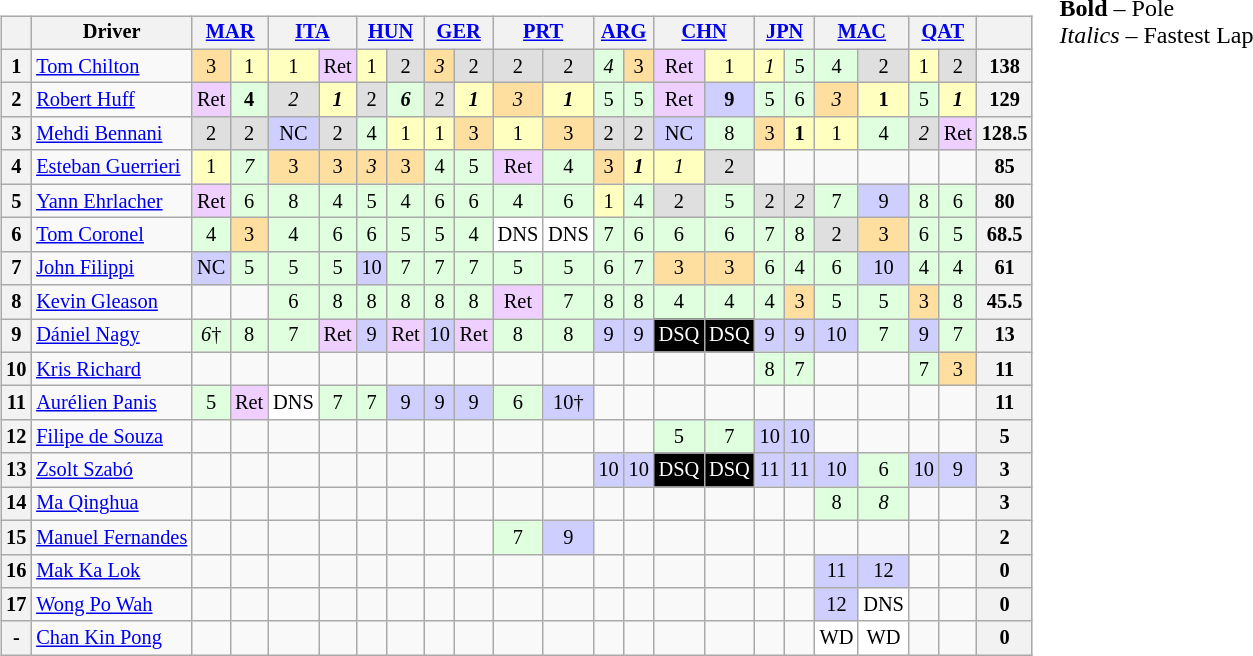<table>
<tr>
<td><br><table align=left| class="wikitable" style="font-size: 85%; text-align: center">
<tr valign="top">
<th valign=middle></th>
<th valign=middle>Driver</th>
<th colspan=2><a href='#'>MAR</a><br></th>
<th colspan=2><a href='#'>ITA</a><br></th>
<th colspan=2><a href='#'>HUN</a><br></th>
<th colspan=2><a href='#'>GER</a><br></th>
<th colspan=2><a href='#'>PRT</a><br></th>
<th colspan=2><a href='#'>ARG</a><br></th>
<th colspan=2><a href='#'>CHN</a><br></th>
<th colspan=2><a href='#'>JPN</a><br></th>
<th colspan=2><a href='#'>MAC</a><br></th>
<th colspan=2><a href='#'>QAT</a><br></th>
<th valign=middle>  </th>
</tr>
<tr>
<th>1</th>
<td align=left> <a href='#'>Tom Chilton</a></td>
<td style="background:#ffdf9f;">3</td>
<td style="background:#ffffbf;">1</td>
<td style="background:#ffffbf;">1</td>
<td style="background:#efcfff;">Ret</td>
<td style="background:#ffffbf;">1</td>
<td style="background:#dfdfdf;">2</td>
<td style="background:#ffdf9f;"><em>3</em></td>
<td style="background:#dfdfdf;">2</td>
<td style="background:#dfdfdf;">2</td>
<td style="background:#dfdfdf;">2</td>
<td style="background:#dfffdf;"><em>4</em></td>
<td style="background:#ffdf9f;">3</td>
<td style="background:#efcfff;">Ret</td>
<td style="background:#ffffbf;">1</td>
<td style="background:#ffffbf;"><em>1</em></td>
<td style="background:#dfffdf;">5</td>
<td style="background:#dfffdf;">4</td>
<td style="background:#dfdfdf;">2</td>
<td style="background:#ffffbf;">1</td>
<td style="background:#dfdfdf;">2</td>
<th>138</th>
</tr>
<tr>
<th>2</th>
<td align=left> <a href='#'>Robert Huff</a></td>
<td style="background:#efcfff;">Ret</td>
<td style="background:#dfffdf;"><strong>4</strong></td>
<td style="background:#dfdfdf;"><em>2</em></td>
<td style="background:#ffffbf;"><strong><em>1</em></strong></td>
<td style="background:#dfdfdf;">2</td>
<td style="background:#dfffdf;"><strong><em>6</em></strong></td>
<td style="background:#dfdfdf;">2</td>
<td style="background:#ffffbf;"><strong><em>1</em></strong></td>
<td style="background:#ffdf9f;"><em>3</em></td>
<td style="background:#ffffbf;"><strong><em>1</em></strong></td>
<td style="background:#dfffdf;">5</td>
<td style="background:#dfffdf;">5</td>
<td style="background:#efcfff;">Ret</td>
<td style="background:#cfcfff;"><strong>9</strong></td>
<td style="background:#dfffdf;">5</td>
<td style="background:#dfffdf;">6</td>
<td style="background:#ffdf9f;"><em>3</em></td>
<td style="background:#ffffbf;"><strong>1</strong></td>
<td style="background:#dfffdf;">5</td>
<td style="background:#ffffbf;"><strong><em>1</em></strong></td>
<th>129</th>
</tr>
<tr>
<th>3</th>
<td align="left"> <a href='#'>Mehdi Bennani</a></td>
<td style="background:#dfdfdf;">2</td>
<td style="background:#dfdfdf;">2</td>
<td style="background:#cfcfff;">NC</td>
<td style="background:#dfdfdf;">2</td>
<td style="background:#dfffdf;">4</td>
<td style="background:#ffffbf;">1</td>
<td style="background:#ffffbf;">1</td>
<td style="background:#ffdf9f;">3</td>
<td style="background:#ffffbf;">1</td>
<td style="background:#ffdf9f;">3</td>
<td style="background:#dfdfdf;">2</td>
<td style="background:#dfdfdf;">2</td>
<td style="background:#cfcfff;">NC</td>
<td style="background:#dfffdf;">8</td>
<td style="background:#ffdf9f;">3</td>
<td style="background:#ffffbf;"><strong>1</strong></td>
<td style="background:#ffffbf;">1</td>
<td style="background:#dfffdf;">4</td>
<td style="background:#dfdfdf;"><em>2</em></td>
<td style="background:#efcfff;">Ret</td>
<th>128.5</th>
</tr>
<tr>
<th>4</th>
<td align=left> <a href='#'>Esteban Guerrieri</a></td>
<td style="background:#ffffbf;">1</td>
<td style="background:#dfffdf;"><em>7</em></td>
<td style="background:#ffdf9f;">3</td>
<td style="background:#ffdf9f;">3</td>
<td style="background:#ffdf9f;"><em>3</em></td>
<td style="background:#ffdf9f;">3</td>
<td style="background:#dfffdf;">4</td>
<td style="background:#dfffdf;">5</td>
<td style="background:#efcfff;">Ret</td>
<td style="background:#dfffdf;">4</td>
<td style="background:#ffdf9f;">3</td>
<td style="background:#ffffbf;"><strong><em>1</em></strong></td>
<td style="background:#ffffbf;"><em>1</em></td>
<td style="background:#dfdfdf;">2</td>
<td></td>
<td></td>
<td></td>
<td></td>
<td></td>
<td></td>
<th>85</th>
</tr>
<tr>
<th>5</th>
<td align=left> <a href='#'>Yann Ehrlacher</a></td>
<td style="background:#efcfff;">Ret</td>
<td style="background:#dfffdf;">6</td>
<td style="background:#dfffdf;">8</td>
<td style="background:#dfffdf;">4</td>
<td style="background:#dfffdf;">5</td>
<td style="background:#dfffdf;">4</td>
<td style="background:#dfffdf;">6</td>
<td style="background:#dfffdf;">6</td>
<td style="background:#dfffdf;">4</td>
<td style="background:#dfffdf;">6</td>
<td style="background:#ffffbf;">1</td>
<td style="background:#dfffdf;">4</td>
<td style="background:#dfdfdf;">2</td>
<td style="background:#dfffdf;">5</td>
<td style="background:#dfdfdf;">2</td>
<td style="background:#dfdfdf;"><em>2</em></td>
<td style="background:#dfffdf;">7</td>
<td style="background:#cfcfff;">9</td>
<td style="background:#dfffdf;">8</td>
<td style="background:#dfffdf;">6</td>
<th>80</th>
</tr>
<tr>
<th>6</th>
<td align=left> <a href='#'>Tom Coronel</a></td>
<td style="background:#dfffdf;">4</td>
<td style="background:#ffdf9f;">3</td>
<td style="background:#dfffdf;">4</td>
<td style="background:#dfffdf;">6</td>
<td style="background:#dfffdf;">6</td>
<td style="background:#dfffdf;">5</td>
<td style="background:#dfffdf;">5</td>
<td style="background:#dfffdf;">4</td>
<td style="background:#ffffff;">DNS</td>
<td style="background:#ffffff;">DNS</td>
<td style="background:#dfffdf;">7</td>
<td style="background:#dfffdf;">6</td>
<td style="background:#dfffdf;">6</td>
<td style="background:#dfffdf;">6</td>
<td style="background:#dfffdf;">7</td>
<td style="background:#dfffdf;">8</td>
<td style="background:#dfdfdf;">2</td>
<td style="background:#ffdf9f;">3</td>
<td style="background:#dfffdf;">6</td>
<td style="background:#dfffdf;">5</td>
<th>68.5</th>
</tr>
<tr>
<th>7</th>
<td align=left> <a href='#'>John Filippi</a></td>
<td style="background:#cfcfff;">NC</td>
<td style="background:#dfffdf;">5</td>
<td style="background:#dfffdf;">5</td>
<td style="background:#dfffdf;">5</td>
<td style="background:#cfcfff;">10</td>
<td style="background:#dfffdf;">7</td>
<td style="background:#dfffdf;">7</td>
<td style="background:#dfffdf;">7</td>
<td style="background:#dfffdf;">5</td>
<td style="background:#dfffdf;">5</td>
<td style="background:#dfffdf;">6</td>
<td style="background:#dfffdf;">7</td>
<td style="background:#ffdf9f;">3</td>
<td style="background:#ffdf9f;">3</td>
<td style="background:#dfffdf;">6</td>
<td style="background:#dfffdf;">4</td>
<td style="background:#dfffdf;">6</td>
<td style="background:#cfcfff;">10</td>
<td style="background:#dfffdf;">4</td>
<td style="background:#dfffdf;">4</td>
<th>61</th>
</tr>
<tr>
<th>8</th>
<td align=left> <a href='#'>Kevin Gleason</a></td>
<td></td>
<td></td>
<td style="background:#dfffdf;">6</td>
<td style="background:#dfffdf;">8</td>
<td style="background:#dfffdf;">8</td>
<td style="background:#dfffdf;">8</td>
<td style="background:#dfffdf;">8</td>
<td style="background:#dfffdf;">8</td>
<td style="background:#efcfff;">Ret</td>
<td style="background:#dfffdf;">7</td>
<td style="background:#dfffdf;">8</td>
<td style="background:#dfffdf;">8</td>
<td style="background:#dfffdf;">4</td>
<td style="background:#dfffdf;">4</td>
<td style="background:#dfffdf;">4</td>
<td style="background:#ffdf9f;">3</td>
<td style="background:#dfffdf;">5</td>
<td style="background:#dfffdf;">5</td>
<td style="background:#ffdf9f;">3</td>
<td style="background:#dfffdf;">8</td>
<th>45.5</th>
</tr>
<tr>
<th>9</th>
<td align=left> <a href='#'>Dániel Nagy</a></td>
<td style="background:#dfffdf;"><em>6</em>†</td>
<td style="background:#dfffdf;">8</td>
<td style="background:#dfffdf;">7</td>
<td style="background:#efcfff;">Ret</td>
<td style="background:#cfcfff;">9</td>
<td style="background:#efcfff;">Ret</td>
<td style="background:#cfcfff;">10</td>
<td style="background:#efcfff;">Ret</td>
<td style="background:#dfffdf;">8</td>
<td style="background:#dfffdf;">8</td>
<td style="background:#cfcfff;">9</td>
<td style="background:#cfcfff;">9</td>
<td style="background:#000000; color:white">DSQ</td>
<td style="background:#000000; color:white">DSQ</td>
<td style="background:#cfcfff;">9</td>
<td style="background:#cfcfff;">9</td>
<td style="background:#cfcfff;">10</td>
<td style="background:#dfffdf;">7</td>
<td style="background:#cfcfff;">9</td>
<td style="background:#dfffdf;">7</td>
<th>13</th>
</tr>
<tr>
<th>10</th>
<td align=left> <a href='#'>Kris Richard</a></td>
<td></td>
<td></td>
<td></td>
<td></td>
<td></td>
<td></td>
<td></td>
<td></td>
<td></td>
<td></td>
<td></td>
<td></td>
<td></td>
<td></td>
<td style="background:#dfffdf;">8</td>
<td style="background:#dfffdf;">7</td>
<td></td>
<td></td>
<td style="background:#dfffdf;">7</td>
<td style="background:#ffdf9f;">3</td>
<th>11</th>
</tr>
<tr>
<th>11</th>
<td align=left> <a href='#'>Aurélien Panis</a></td>
<td style="background:#dfffdf;">5</td>
<td style="background:#efcfff;">Ret</td>
<td style="background:#ffffff;">DNS</td>
<td style="background:#dfffdf;">7</td>
<td style="background:#dfffdf;">7</td>
<td style="background:#cfcfff;">9</td>
<td style="background:#cfcfff;">9</td>
<td style="background:#cfcfff;">9</td>
<td style="background:#dfffdf;">6</td>
<td style="background:#cfcfff;">10†</td>
<td></td>
<td></td>
<td></td>
<td></td>
<td></td>
<td></td>
<td></td>
<td></td>
<td></td>
<td></td>
<th>11</th>
</tr>
<tr>
<th>12</th>
<td align=left> <a href='#'>Filipe de Souza</a></td>
<td></td>
<td></td>
<td></td>
<td></td>
<td></td>
<td></td>
<td></td>
<td></td>
<td></td>
<td></td>
<td></td>
<td></td>
<td style="background:#dfffdf;">5</td>
<td style="background:#dfffdf;">7</td>
<td style="background:#cfcfff;">10</td>
<td style="background:#cfcfff;">10</td>
<td></td>
<td></td>
<td></td>
<td></td>
<th>5</th>
</tr>
<tr>
<th>13</th>
<td align=left> <a href='#'>Zsolt Szabó</a></td>
<td></td>
<td></td>
<td></td>
<td></td>
<td></td>
<td></td>
<td></td>
<td></td>
<td></td>
<td></td>
<td style="background:#cfcfff;">10</td>
<td style="background:#cfcfff;">10</td>
<td style="background:#000000; color:white">DSQ</td>
<td style="background:#000000; color:white">DSQ</td>
<td style="background:#cfcfff;">11</td>
<td style="background:#cfcfff;">11</td>
<td style="background:#cfcfff;">10</td>
<td style="background:#dfffdf;">6</td>
<td style="background:#cfcfff;">10</td>
<td style="background:#cfcfff;">9</td>
<th>3</th>
</tr>
<tr>
<th>14</th>
<td align=left> <a href='#'>Ma Qinghua</a></td>
<td></td>
<td></td>
<td></td>
<td></td>
<td></td>
<td></td>
<td></td>
<td></td>
<td></td>
<td></td>
<td></td>
<td></td>
<td></td>
<td></td>
<td></td>
<td></td>
<td style="background:#dfffdf;">8</td>
<td style="background:#dfffdf;"><em>8</em></td>
<td></td>
<td></td>
<th>3</th>
</tr>
<tr>
<th>15</th>
<td align=left> <a href='#'>Manuel Fernandes</a></td>
<td></td>
<td></td>
<td></td>
<td></td>
<td></td>
<td></td>
<td></td>
<td></td>
<td style="background:#dfffdf;">7</td>
<td style="background:#cfcfff;">9</td>
<td></td>
<td></td>
<td></td>
<td></td>
<td></td>
<td></td>
<td></td>
<td></td>
<td></td>
<td></td>
<th>2</th>
</tr>
<tr>
<th>16</th>
<td align=left> <a href='#'>Mak Ka Lok</a></td>
<td></td>
<td></td>
<td></td>
<td></td>
<td></td>
<td></td>
<td></td>
<td></td>
<td></td>
<td></td>
<td></td>
<td></td>
<td></td>
<td></td>
<td></td>
<td></td>
<td style="background:#cfcfff;">11</td>
<td style="background:#cfcfff;">12</td>
<td></td>
<td></td>
<th>0</th>
</tr>
<tr>
<th>17</th>
<td align=left> <a href='#'>Wong Po Wah</a></td>
<td></td>
<td></td>
<td></td>
<td></td>
<td></td>
<td></td>
<td></td>
<td></td>
<td></td>
<td></td>
<td></td>
<td></td>
<td></td>
<td></td>
<td></td>
<td></td>
<td style="background:#cfcfff;">12</td>
<td style="background:#ffffff;">DNS</td>
<td></td>
<td></td>
<th>0</th>
</tr>
<tr>
<th>-</th>
<td align=left> <a href='#'>Chan Kin Pong</a></td>
<td></td>
<td></td>
<td></td>
<td></td>
<td></td>
<td></td>
<td></td>
<td></td>
<td></td>
<td></td>
<td></td>
<td></td>
<td></td>
<td></td>
<td></td>
<td></td>
<td style="background:#ffffff;">WD</td>
<td style="background:#ffffff;">WD</td>
<td></td>
<td></td>
<th>0</th>
</tr>
</table>
</td>
<td valign="top"><br><span><strong>Bold</strong> – Pole<br>
<em>Italics</em> – Fastest Lap</span></td>
</tr>
</table>
